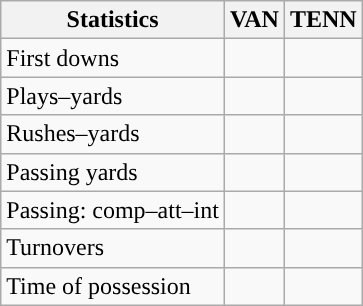<table class="wikitable" style="float:left">
<tr>
<th>Statistics</th>
<th>VAN</th>
<th>TENN</th>
</tr>
<tr>
<td>First downs</td>
<td></td>
<td></td>
</tr>
<tr>
<td>Plays–yards</td>
<td></td>
<td></td>
</tr>
<tr>
<td>Rushes–yards</td>
<td></td>
<td></td>
</tr>
<tr>
<td>Passing yards</td>
<td></td>
<td></td>
</tr>
<tr>
<td>Passing: comp–att–int</td>
<td></td>
<td></td>
</tr>
<tr>
<td>Turnovers</td>
<td></td>
<td></td>
</tr>
<tr>
<td>Time of possession</td>
<td></td>
<td></td>
</tr>
</table>
